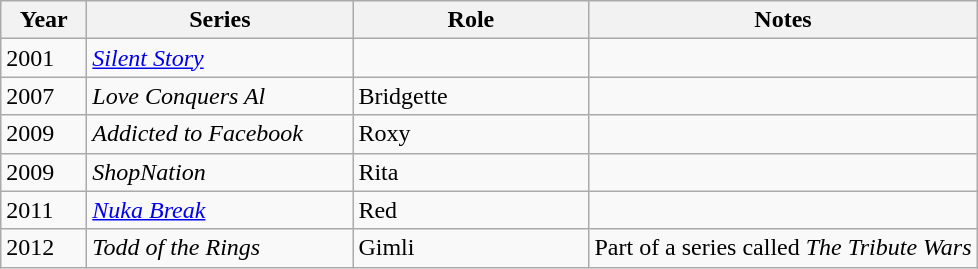<table class="wikitable sortable">
<tr>
<th width="50px">Year</th>
<th width="170px">Series</th>
<th width="150px">Role</th>
<th class="unsortable">Notes</th>
</tr>
<tr>
<td>2001</td>
<td><em><a href='#'>Silent Story</a></em></td>
<td></td>
<td></td>
</tr>
<tr>
<td>2007</td>
<td><em>Love Conquers Al</em></td>
<td>Bridgette</td>
<td></td>
</tr>
<tr>
<td>2009</td>
<td><em>Addicted to Facebook</em></td>
<td>Roxy</td>
<td></td>
</tr>
<tr>
<td>2009</td>
<td><em>ShopNation</em></td>
<td>Rita</td>
<td></td>
</tr>
<tr>
<td>2011</td>
<td><em><a href='#'>Nuka Break</a></em></td>
<td>Red</td>
<td></td>
</tr>
<tr>
<td>2012</td>
<td><em>Todd of the Rings</em></td>
<td>Gimli</td>
<td>Part of a series called <em>The Tribute Wars</em></td>
</tr>
</table>
